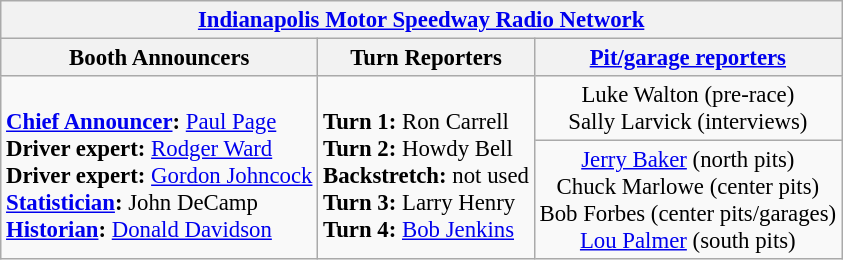<table class="wikitable" style="font-size: 95%;">
<tr>
<th colspan=3><a href='#'>Indianapolis Motor Speedway Radio Network</a></th>
</tr>
<tr>
<th>Booth Announcers</th>
<th>Turn Reporters</th>
<th><a href='#'>Pit/garage reporters</a></th>
</tr>
<tr>
<td valign="top" rowspan=2><br><strong><a href='#'>Chief Announcer</a>:</strong> <a href='#'>Paul Page</a><br>
<strong>Driver expert:</strong> <a href='#'>Rodger Ward</a><br>
<strong>Driver expert:</strong> <a href='#'>Gordon Johncock</a><br>
<strong><a href='#'>Statistician</a>:</strong> John DeCamp<br>
<strong><a href='#'>Historian</a>:</strong> <a href='#'>Donald Davidson</a><br></td>
<td valign="top" rowspan=2><br><strong>Turn 1:</strong> Ron Carrell<br>    
<strong>Turn 2:</strong> Howdy Bell<br>
<strong>Backstretch:</strong> not used<br>
<strong>Turn 3:</strong> Larry Henry<br>
<strong>Turn 4:</strong> <a href='#'>Bob Jenkins</a><br></td>
<td align="center" valign="top">Luke Walton (pre-race)<br>Sally Larvick (interviews)<br></td>
</tr>
<tr>
<td align="center" valign="top"><a href='#'>Jerry Baker</a> (north pits)<br>Chuck Marlowe (center pits)<br>Bob Forbes (center pits/garages)<br><a href='#'>Lou Palmer</a> (south pits)<br></td>
</tr>
</table>
